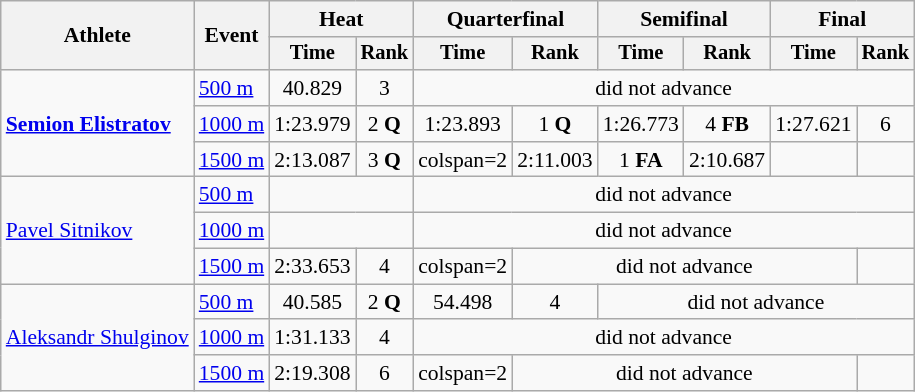<table class="wikitable" style="font-size:90%">
<tr>
<th rowspan=2>Athlete</th>
<th rowspan=2>Event</th>
<th colspan=2>Heat</th>
<th colspan=2>Quarterfinal</th>
<th colspan=2>Semifinal</th>
<th colspan=2>Final</th>
</tr>
<tr style="font-size:95%">
<th>Time</th>
<th>Rank</th>
<th>Time</th>
<th>Rank</th>
<th>Time</th>
<th>Rank</th>
<th>Time</th>
<th>Rank</th>
</tr>
<tr align=center>
<td align=left rowspan=3><strong><a href='#'>Semion Elistratov</a></strong></td>
<td align=left><a href='#'>500 m</a></td>
<td>40.829</td>
<td>3</td>
<td colspan=6>did not advance</td>
</tr>
<tr align=center>
<td align=left><a href='#'>1000 m</a></td>
<td>1:23.979</td>
<td>2 <strong>Q</strong></td>
<td>1:23.893</td>
<td>1 <strong>Q</strong></td>
<td>1:26.773</td>
<td>4 <strong>FB</strong></td>
<td>1:27.621</td>
<td>6</td>
</tr>
<tr align=center>
<td align=left><a href='#'>1500 m</a></td>
<td>2:13.087</td>
<td>3 <strong>Q</strong></td>
<td>colspan=2 </td>
<td>2:11.003</td>
<td>1 <strong>FA</strong></td>
<td>2:10.687</td>
<td></td>
</tr>
<tr align=center>
<td align=left rowspan=3><a href='#'>Pavel Sitnikov</a></td>
<td align=left><a href='#'>500 m</a></td>
<td colspan=2></td>
<td colspan=6>did not advance</td>
</tr>
<tr align=center>
<td align=left><a href='#'>1000 m</a></td>
<td colspan=2></td>
<td colspan=6>did not advance</td>
</tr>
<tr align=center>
<td align=left><a href='#'>1500 m</a></td>
<td>2:33.653</td>
<td>4</td>
<td>colspan=2 </td>
<td colspan=4>did not advance</td>
</tr>
<tr align=center>
<td align=left rowspan=3><a href='#'>Aleksandr Shulginov</a></td>
<td align=left><a href='#'>500 m</a></td>
<td>40.585</td>
<td>2 <strong>Q</strong></td>
<td>54.498</td>
<td>4</td>
<td colspan=4>did not advance</td>
</tr>
<tr align=center>
<td align=left><a href='#'>1000 m</a></td>
<td>1:31.133</td>
<td>4</td>
<td colspan=6>did not advance</td>
</tr>
<tr align=center>
<td align=left><a href='#'>1500 m</a></td>
<td>2:19.308</td>
<td>6</td>
<td>colspan=2 </td>
<td colspan=4>did not advance</td>
</tr>
</table>
